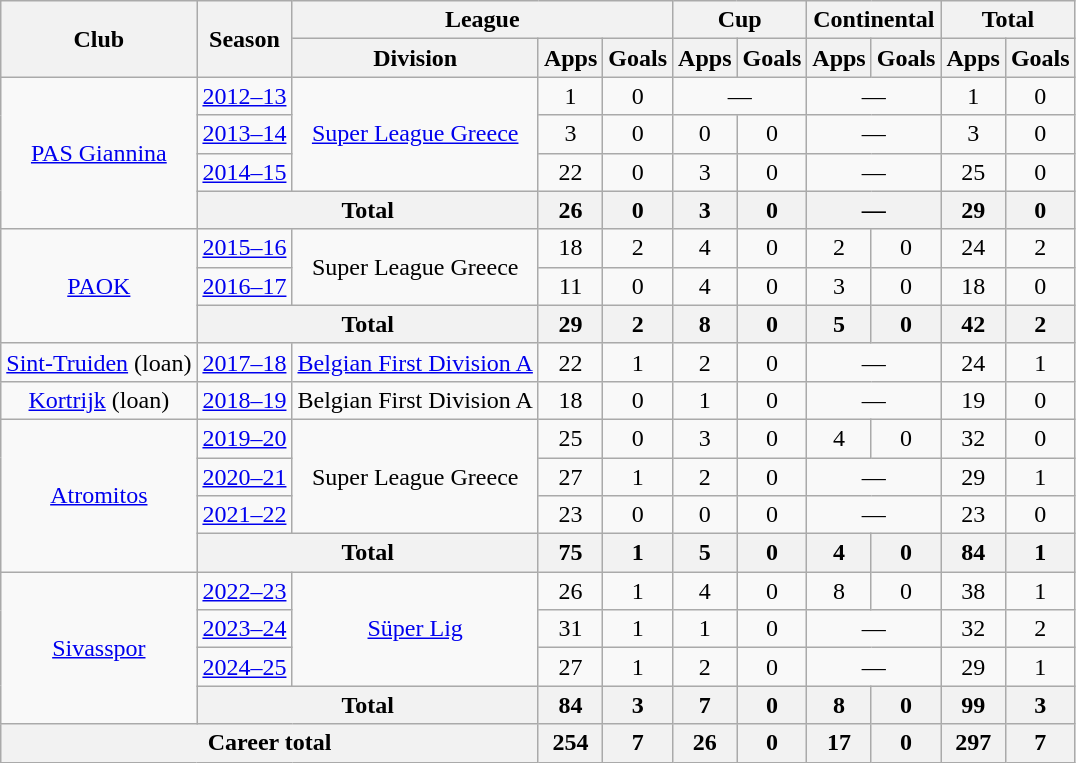<table class="wikitable" style="text-align:center">
<tr>
<th rowspan="2">Club</th>
<th rowspan="2">Season</th>
<th colspan="3">League</th>
<th colspan="2">Cup</th>
<th colspan="2">Continental</th>
<th colspan="2">Total</th>
</tr>
<tr>
<th>Division</th>
<th>Apps</th>
<th>Goals</th>
<th>Apps</th>
<th>Goals</th>
<th>Apps</th>
<th>Goals</th>
<th>Apps</th>
<th>Goals</th>
</tr>
<tr>
<td rowspan="4"><a href='#'>PAS Giannina</a></td>
<td><a href='#'>2012–13</a></td>
<td rowspan="3"><a href='#'>Super League Greece</a></td>
<td>1</td>
<td>0</td>
<td colspan="2">—</td>
<td colspan="2">—</td>
<td>1</td>
<td>0</td>
</tr>
<tr>
<td><a href='#'>2013–14</a></td>
<td>3</td>
<td>0</td>
<td>0</td>
<td>0</td>
<td colspan="2">—</td>
<td>3</td>
<td>0</td>
</tr>
<tr>
<td><a href='#'>2014–15</a></td>
<td>22</td>
<td>0</td>
<td>3</td>
<td>0</td>
<td colspan="2">—</td>
<td>25</td>
<td>0</td>
</tr>
<tr>
<th colspan="2">Total</th>
<th>26</th>
<th>0</th>
<th>3</th>
<th>0</th>
<th colspan="2">—</th>
<th>29</th>
<th>0</th>
</tr>
<tr>
<td rowspan="3"><a href='#'>PAOK</a></td>
<td><a href='#'>2015–16</a></td>
<td rowspan="2">Super League Greece</td>
<td>18</td>
<td>2</td>
<td>4</td>
<td>0</td>
<td>2</td>
<td>0</td>
<td>24</td>
<td>2</td>
</tr>
<tr>
<td><a href='#'>2016–17</a></td>
<td>11</td>
<td>0</td>
<td>4</td>
<td>0</td>
<td>3</td>
<td>0</td>
<td>18</td>
<td>0</td>
</tr>
<tr>
<th colspan="2">Total</th>
<th>29</th>
<th>2</th>
<th>8</th>
<th>0</th>
<th>5</th>
<th>0</th>
<th>42</th>
<th>2</th>
</tr>
<tr>
<td><a href='#'>Sint-Truiden</a> (loan)</td>
<td><a href='#'>2017–18</a></td>
<td><a href='#'>Belgian First Division A</a></td>
<td>22</td>
<td>1</td>
<td>2</td>
<td>0</td>
<td colspan="2">—</td>
<td>24</td>
<td>1</td>
</tr>
<tr>
<td><a href='#'>Kortrijk</a> (loan)</td>
<td><a href='#'>2018–19</a></td>
<td>Belgian First Division A</td>
<td>18</td>
<td>0</td>
<td>1</td>
<td>0</td>
<td colspan="2">—</td>
<td>19</td>
<td>0</td>
</tr>
<tr>
<td rowspan="4"><a href='#'>Atromitos</a></td>
<td><a href='#'>2019–20</a></td>
<td rowspan="3">Super League Greece</td>
<td>25</td>
<td>0</td>
<td>3</td>
<td>0</td>
<td>4</td>
<td>0</td>
<td>32</td>
<td>0</td>
</tr>
<tr>
<td><a href='#'>2020–21</a></td>
<td>27</td>
<td>1</td>
<td>2</td>
<td>0</td>
<td colspan="2">—</td>
<td>29</td>
<td>1</td>
</tr>
<tr>
<td><a href='#'>2021–22</a></td>
<td>23</td>
<td>0</td>
<td>0</td>
<td>0</td>
<td colspan="2">—</td>
<td>23</td>
<td>0</td>
</tr>
<tr>
<th colspan="2">Total</th>
<th>75</th>
<th>1</th>
<th>5</th>
<th>0</th>
<th>4</th>
<th>0</th>
<th>84</th>
<th>1</th>
</tr>
<tr>
<td rowspan="4"><a href='#'>Sivasspor</a></td>
<td><a href='#'>2022–23</a></td>
<td rowspan="3"><a href='#'>Süper Lig</a></td>
<td>26</td>
<td>1</td>
<td>4</td>
<td>0</td>
<td>8</td>
<td>0</td>
<td>38</td>
<td>1</td>
</tr>
<tr>
<td><a href='#'>2023–24</a></td>
<td>31</td>
<td>1</td>
<td>1</td>
<td>0</td>
<td colspan="2">—</td>
<td>32</td>
<td>2</td>
</tr>
<tr>
<td><a href='#'>2024–25</a></td>
<td>27</td>
<td>1</td>
<td>2</td>
<td>0</td>
<td colspan="2">—</td>
<td>29</td>
<td>1</td>
</tr>
<tr>
<th colspan="2">Total</th>
<th>84</th>
<th>3</th>
<th>7</th>
<th>0</th>
<th>8</th>
<th>0</th>
<th>99</th>
<th>3</th>
</tr>
<tr>
<th colspan="3">Career total</th>
<th>254</th>
<th>7</th>
<th>26</th>
<th>0</th>
<th>17</th>
<th>0</th>
<th>297</th>
<th>7</th>
</tr>
</table>
